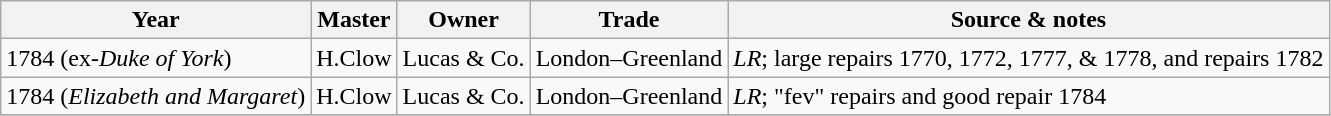<table class=" wikitable">
<tr>
<th>Year</th>
<th>Master</th>
<th>Owner</th>
<th>Trade</th>
<th>Source & notes</th>
</tr>
<tr>
<td>1784 (ex-<em>Duke of York</em>)</td>
<td>H.Clow</td>
<td>Lucas & Co.</td>
<td>London–Greenland</td>
<td><em>LR</em>; large repairs 1770, 1772, 1777, & 1778, and repairs 1782</td>
</tr>
<tr>
<td>1784 (<em>Elizabeth and Margaret</em>)</td>
<td>H.Clow</td>
<td>Lucas & Co.</td>
<td>London–Greenland</td>
<td><em>LR</em>; "fev" repairs and good repair 1784</td>
</tr>
<tr>
</tr>
</table>
